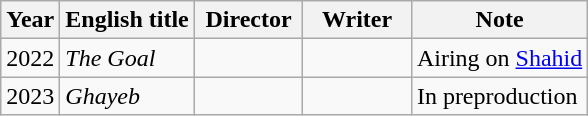<table class="wikitable">
<tr>
<th>Year</th>
<th>English title</th>
<th width=65>Director</th>
<th width=65>Writer</th>
<th>Note</th>
</tr>
<tr>
<td>2022</td>
<td><em>The Goal</em></td>
<td></td>
<td></td>
<td>Airing on <a href='#'>Shahid</a></td>
</tr>
<tr>
<td>2023</td>
<td><em>Ghayeb</em></td>
<td></td>
<td></td>
<td>In preproduction</td>
</tr>
</table>
